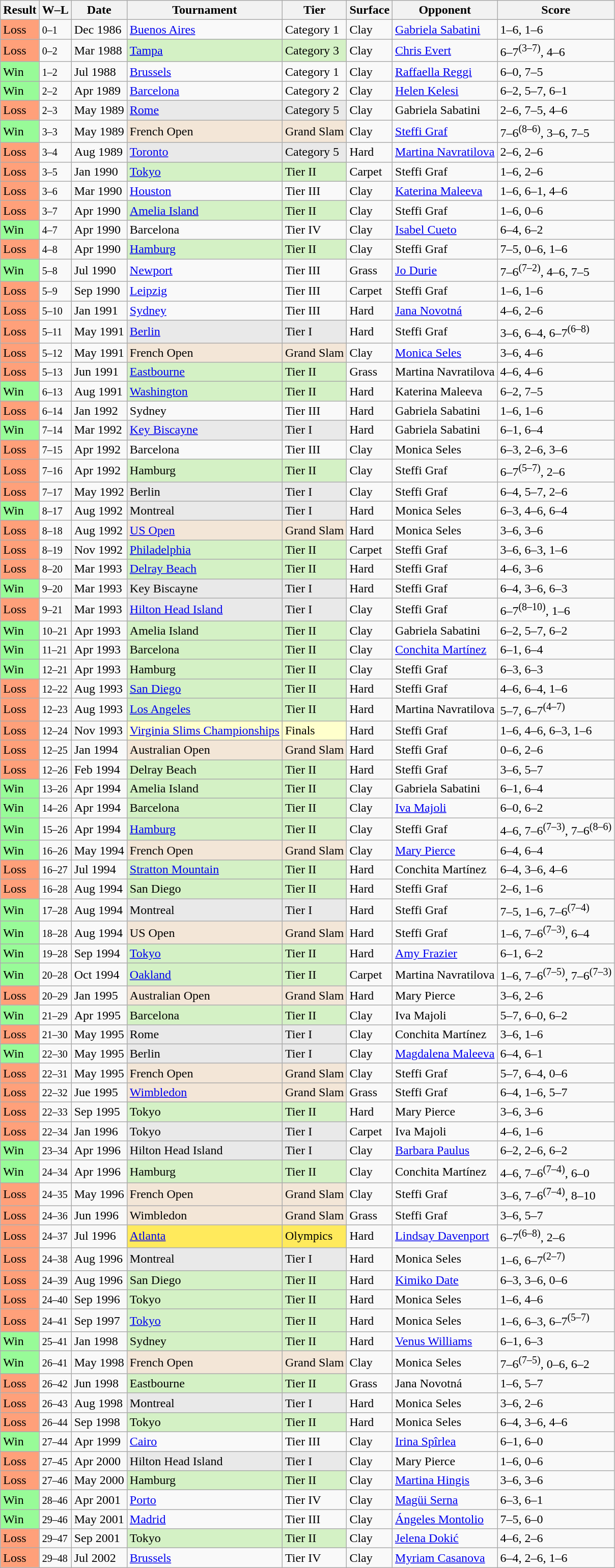<table class="sortable wikitable">
<tr>
<th>Result</th>
<th class="unsortable">W–L</th>
<th>Date</th>
<th>Tournament</th>
<th>Tier</th>
<th>Surface</th>
<th>Opponent</th>
<th class="unsortable">Score</th>
</tr>
<tr>
<td style="background:#ffa07a;">Loss</td>
<td><small>0–1</small></td>
<td>Dec 1986</td>
<td><a href='#'>Buenos Aires</a></td>
<td>Category 1</td>
<td>Clay</td>
<td> <a href='#'>Gabriela Sabatini</a></td>
<td>1–6, 1–6</td>
</tr>
<tr>
<td style="background:#ffa07a;">Loss</td>
<td><small>0–2</small></td>
<td>Mar 1988</td>
<td style="background:#d4f1c5;"><a href='#'>Tampa</a></td>
<td style="background:#d4f1c5;">Category 3</td>
<td>Clay</td>
<td> <a href='#'>Chris Evert</a></td>
<td>6–7<sup>(3–7)</sup>, 4–6</td>
</tr>
<tr>
<td style="background:#98fb98;">Win</td>
<td><small>1–2</small></td>
<td>Jul 1988</td>
<td><a href='#'>Brussels</a></td>
<td>Category 1</td>
<td>Clay</td>
<td> <a href='#'>Raffaella Reggi</a></td>
<td>6–0, 7–5</td>
</tr>
<tr>
<td style="background:#98fb98;">Win</td>
<td><small>2–2</small></td>
<td>Apr 1989</td>
<td><a href='#'>Barcelona</a></td>
<td>Category 2</td>
<td>Clay</td>
<td> <a href='#'>Helen Kelesi</a></td>
<td>6–2, 5–7, 6–1</td>
</tr>
<tr>
<td style="background:#ffa07a;">Loss</td>
<td><small>2–3</small></td>
<td>May 1989</td>
<td style="background:#e9e9e9;"><a href='#'>Rome</a></td>
<td style="background:#e9e9e9;">Category 5</td>
<td>Clay</td>
<td> Gabriela Sabatini</td>
<td>2–6, 7–5, 4–6</td>
</tr>
<tr>
<td style="background:#98fb98;">Win</td>
<td><small>3–3</small></td>
<td>May 1989</td>
<td style="background:#f3e6d7;">French Open</td>
<td style="background:#f3e6d7;">Grand Slam</td>
<td>Clay</td>
<td> <a href='#'>Steffi Graf</a></td>
<td>7–6<sup>(8–6)</sup>, 3–6, 7–5</td>
</tr>
<tr>
<td style="background:#ffa07a;">Loss</td>
<td><small>3–4</small></td>
<td>Aug 1989</td>
<td style="background:#e9e9e9;"><a href='#'>Toronto</a></td>
<td style="background:#e9e9e9;">Category 5</td>
<td>Hard</td>
<td> <a href='#'>Martina Navratilova</a></td>
<td>2–6, 2–6</td>
</tr>
<tr>
<td style="background:#ffa07a;">Loss</td>
<td><small>3–5</small></td>
<td>Jan 1990</td>
<td style="background:#d4f1c5;"><a href='#'>Tokyo</a></td>
<td style="background:#d4f1c5;">Tier II</td>
<td>Carpet</td>
<td> Steffi Graf</td>
<td>1–6, 2–6</td>
</tr>
<tr>
<td style="background:#ffa07a;">Loss</td>
<td><small>3–6</small></td>
<td>Mar 1990</td>
<td><a href='#'>Houston</a></td>
<td>Tier III</td>
<td>Clay</td>
<td> <a href='#'>Katerina Maleeva</a></td>
<td>1–6, 6–1, 4–6</td>
</tr>
<tr>
<td style="background:#ffa07a;">Loss</td>
<td><small>3–7</small></td>
<td>Apr 1990</td>
<td style="background:#d4f1c5;"><a href='#'>Amelia Island</a></td>
<td style="background:#d4f1c5;">Tier II</td>
<td>Clay</td>
<td> Steffi Graf</td>
<td>1–6, 0–6</td>
</tr>
<tr>
<td style="background:#98fb98;">Win</td>
<td><small>4–7</small></td>
<td>Apr 1990</td>
<td>Barcelona</td>
<td>Tier IV</td>
<td>Clay</td>
<td> <a href='#'>Isabel Cueto</a></td>
<td>6–4, 6–2</td>
</tr>
<tr>
<td style="background:#ffa07a;">Loss</td>
<td><small>4–8</small></td>
<td>Apr 1990</td>
<td style="background:#d4f1c5;"><a href='#'>Hamburg</a></td>
<td style="background:#d4f1c5;">Tier II</td>
<td>Clay</td>
<td> Steffi Graf</td>
<td>7–5, 0–6, 1–6</td>
</tr>
<tr>
<td style="background:#98fb98;">Win</td>
<td><small>5–8</small></td>
<td>Jul 1990</td>
<td><a href='#'>Newport</a></td>
<td>Tier III</td>
<td>Grass</td>
<td> <a href='#'>Jo Durie</a></td>
<td>7–6<sup>(7–2)</sup>, 4–6, 7–5</td>
</tr>
<tr>
<td style="background:#ffa07a;">Loss</td>
<td><small>5–9</small></td>
<td>Sep 1990</td>
<td><a href='#'>Leipzig</a></td>
<td>Tier III</td>
<td>Carpet</td>
<td> Steffi Graf</td>
<td>1–6, 1–6</td>
</tr>
<tr>
<td style="background:#ffa07a;">Loss</td>
<td><small>5–10</small></td>
<td>Jan 1991</td>
<td><a href='#'>Sydney</a></td>
<td>Tier III</td>
<td>Hard</td>
<td> <a href='#'>Jana Novotná</a></td>
<td>4–6, 2–6</td>
</tr>
<tr>
<td style="background:#ffa07a;">Loss</td>
<td><small>5–11</small></td>
<td>May 1991</td>
<td style="background:#e9e9e9;"><a href='#'>Berlin</a></td>
<td style="background:#e9e9e9;">Tier I</td>
<td>Hard</td>
<td> Steffi Graf</td>
<td>3–6, 6–4, 6–7<sup>(6–8)</sup></td>
</tr>
<tr>
<td style="background:#ffa07a;">Loss</td>
<td><small>5–12</small></td>
<td>May 1991</td>
<td style="background:#f3e6d7;">French Open</td>
<td style="background:#f3e6d7;">Grand Slam</td>
<td>Clay</td>
<td> <a href='#'>Monica Seles</a></td>
<td>3–6, 4–6</td>
</tr>
<tr>
<td style="background:#ffa07a;">Loss</td>
<td><small>5–13</small></td>
<td>Jun 1991</td>
<td style="background:#d4f1c5;"><a href='#'>Eastbourne</a></td>
<td style="background:#d4f1c5;">Tier II</td>
<td>Grass</td>
<td> Martina Navratilova</td>
<td>4–6, 4–6</td>
</tr>
<tr>
<td style="background:#98fb98;">Win</td>
<td><small>6–13</small></td>
<td>Aug 1991</td>
<td style="background:#d4f1c5;"><a href='#'>Washington</a></td>
<td style="background:#d4f1c5;">Tier II</td>
<td>Hard</td>
<td> Katerina Maleeva</td>
<td>6–2, 7–5</td>
</tr>
<tr>
<td style="background:#ffa07a;">Loss</td>
<td><small>6–14</small></td>
<td>Jan 1992</td>
<td>Sydney</td>
<td>Tier III</td>
<td>Hard</td>
<td> Gabriela Sabatini</td>
<td>1–6, 1–6</td>
</tr>
<tr>
<td style="background:#98fb98;">Win</td>
<td><small>7–14</small></td>
<td>Mar 1992</td>
<td style="background:#e9e9e9;"><a href='#'>Key Biscayne</a></td>
<td style="background:#e9e9e9;">Tier I</td>
<td>Hard</td>
<td> Gabriela Sabatini</td>
<td>6–1, 6–4</td>
</tr>
<tr>
<td style="background:#ffa07a;">Loss</td>
<td><small>7–15</small></td>
<td>Apr 1992</td>
<td>Barcelona</td>
<td>Tier III</td>
<td>Clay</td>
<td> Monica Seles</td>
<td>6–3, 2–6, 3–6</td>
</tr>
<tr>
<td style="background:#ffa07a;">Loss</td>
<td><small>7–16</small></td>
<td>Apr 1992</td>
<td style="background:#d4f1c5;">Hamburg</td>
<td style="background:#d4f1c5;">Tier II</td>
<td>Clay</td>
<td> Steffi Graf</td>
<td>6–7<sup>(5–7)</sup>, 2–6</td>
</tr>
<tr>
<td style="background:#ffa07a;">Loss</td>
<td><small>7–17</small></td>
<td>May 1992</td>
<td style="background:#e9e9e9;">Berlin</td>
<td style="background:#e9e9e9;">Tier I</td>
<td>Clay</td>
<td> Steffi Graf</td>
<td>6–4, 5–7, 2–6</td>
</tr>
<tr>
<td style="background:#98fb98;">Win</td>
<td><small>8–17</small></td>
<td>Aug 1992</td>
<td style="background:#e9e9e9;">Montreal</td>
<td style="background:#e9e9e9;">Tier I</td>
<td>Hard</td>
<td> Monica Seles</td>
<td>6–3, 4–6, 6–4</td>
</tr>
<tr>
<td style="background:#ffa07a;">Loss</td>
<td><small>8–18</small></td>
<td>Aug 1992</td>
<td style="background:#f3e6d7;"><a href='#'>US Open</a></td>
<td style="background:#f3e6d7;">Grand Slam</td>
<td>Hard</td>
<td> Monica Seles</td>
<td>3–6, 3–6</td>
</tr>
<tr>
<td style="background:#ffa07a;">Loss</td>
<td><small>8–19</small></td>
<td>Nov 1992</td>
<td style="background:#d4f1c5;"><a href='#'>Philadelphia</a></td>
<td style="background:#d4f1c5;">Tier II</td>
<td>Carpet</td>
<td> Steffi Graf</td>
<td>3–6, 6–3, 1–6</td>
</tr>
<tr>
<td style="background:#ffa07a;">Loss</td>
<td><small>8–20</small></td>
<td>Mar 1993</td>
<td style="background:#d4f1c5;"><a href='#'>Delray Beach</a></td>
<td style="background:#d4f1c5;">Tier II</td>
<td>Hard</td>
<td> Steffi Graf</td>
<td>4–6, 3–6</td>
</tr>
<tr>
<td style="background:#98fb98;">Win</td>
<td><small>9–20</small></td>
<td>Mar 1993</td>
<td style="background:#e9e9e9;">Key Biscayne</td>
<td style="background:#e9e9e9;">Tier I</td>
<td>Hard</td>
<td> Steffi Graf</td>
<td>6–4, 3–6, 6–3</td>
</tr>
<tr>
<td style="background:#ffa07a;">Loss</td>
<td><small>9–21</small></td>
<td>Mar 1993</td>
<td style="background:#e9e9e9;"><a href='#'>Hilton Head Island</a></td>
<td style="background:#e9e9e9;">Tier I</td>
<td>Clay</td>
<td> Steffi Graf</td>
<td>6–7<sup>(8–10)</sup>, 1–6</td>
</tr>
<tr>
<td style="background:#98fb98;">Win</td>
<td><small>10–21</small></td>
<td>Apr 1993</td>
<td style="background:#d4f1c5;">Amelia Island</td>
<td style="background:#d4f1c5;">Tier II</td>
<td>Clay</td>
<td> Gabriela Sabatini</td>
<td>6–2, 5–7, 6–2</td>
</tr>
<tr>
<td style="background:#98fb98;">Win</td>
<td><small>11–21</small></td>
<td>Apr 1993</td>
<td style="background:#d4f1c5;">Barcelona</td>
<td style="background:#d4f1c5;">Tier II</td>
<td>Clay</td>
<td> <a href='#'>Conchita Martínez</a></td>
<td>6–1, 6–4</td>
</tr>
<tr>
<td style="background:#98fb98;">Win</td>
<td><small>12–21</small></td>
<td>Apr 1993</td>
<td style="background:#d4f1c5;">Hamburg</td>
<td style="background:#d4f1c5;">Tier II</td>
<td>Clay</td>
<td> Steffi Graf</td>
<td>6–3, 6–3</td>
</tr>
<tr>
<td style="background:#ffa07a;">Loss</td>
<td><small>12–22</small></td>
<td>Aug 1993</td>
<td style="background:#d4f1c5;"><a href='#'>San Diego</a></td>
<td style="background:#d4f1c5;">Tier II</td>
<td>Hard</td>
<td> Steffi Graf</td>
<td>4–6, 6–4, 1–6</td>
</tr>
<tr>
<td style="background:#ffa07a;">Loss</td>
<td><small>12–23</small></td>
<td>Aug 1993</td>
<td style="background:#d4f1c5;"><a href='#'>Los Angeles</a></td>
<td style="background:#d4f1c5;">Tier II</td>
<td>Hard</td>
<td> Martina Navratilova</td>
<td>5–7, 6–7<sup>(4–7)</sup></td>
</tr>
<tr>
<td style="background:#ffa07a;">Loss</td>
<td><small>12–24</small></td>
<td>Nov 1993</td>
<td style="background:#ffffcc;"><a href='#'>Virginia Slims Championships</a></td>
<td style="background:#ffffcc;">Finals</td>
<td>Hard</td>
<td> Steffi Graf</td>
<td>1–6, 4–6, 6–3, 1–6</td>
</tr>
<tr>
<td style="background:#ffa07a;">Loss</td>
<td><small>12–25</small></td>
<td>Jan 1994</td>
<td style="background:#f3e6d7;">Australian Open</td>
<td style="background:#f3e6d7;">Grand Slam</td>
<td>Hard</td>
<td> Steffi Graf</td>
<td>0–6, 2–6</td>
</tr>
<tr>
<td style="background:#ffa07a;">Loss</td>
<td><small>12–26</small></td>
<td>Feb 1994</td>
<td style="background:#d4f1c5;">Delray Beach</td>
<td style="background:#d4f1c5;">Tier II</td>
<td>Hard</td>
<td> Steffi Graf</td>
<td>3–6, 5–7</td>
</tr>
<tr>
<td style="background:#98fb98;">Win</td>
<td><small>13–26</small></td>
<td>Apr 1994</td>
<td style="background:#d4f1c5;">Amelia Island</td>
<td style="background:#d4f1c5;">Tier II</td>
<td>Clay</td>
<td> Gabriela Sabatini</td>
<td>6–1, 6–4</td>
</tr>
<tr>
<td style="background:#98fb98;">Win</td>
<td><small>14–26</small></td>
<td>Apr 1994</td>
<td style="background:#d4f1c5;">Barcelona</td>
<td style="background:#d4f1c5;">Tier II</td>
<td>Clay</td>
<td> <a href='#'>Iva Majoli</a></td>
<td>6–0, 6–2</td>
</tr>
<tr>
<td style="background:#98fb98;">Win</td>
<td><small>15–26</small></td>
<td>Apr 1994</td>
<td style="background:#d4f1c5;"><a href='#'>Hamburg</a></td>
<td style="background:#d4f1c5;">Tier II</td>
<td>Clay</td>
<td> Steffi Graf</td>
<td>4–6, 7–6<sup>(7–3)</sup>, 7–6<sup>(8–6)</sup></td>
</tr>
<tr>
<td style="background:#98fb98;">Win</td>
<td><small>16–26</small></td>
<td>May 1994</td>
<td style="background:#f3e6d7;">French Open</td>
<td style="background:#f3e6d7;">Grand Slam</td>
<td>Clay</td>
<td> <a href='#'>Mary Pierce</a></td>
<td>6–4, 6–4</td>
</tr>
<tr>
<td style="background:#ffa07a;">Loss</td>
<td><small>16–27</small></td>
<td>Jul 1994</td>
<td style="background:#d4f1c5;"><a href='#'>Stratton Mountain</a></td>
<td style="background:#d4f1c5;">Tier II</td>
<td>Hard</td>
<td> Conchita Martínez</td>
<td>6–4, 3–6, 4–6</td>
</tr>
<tr>
<td style="background:#ffa07a;">Loss</td>
<td><small>16–28</small></td>
<td>Aug 1994</td>
<td style="background:#d4f1c5;">San Diego</td>
<td style="background:#d4f1c5;">Tier II</td>
<td>Hard</td>
<td> Steffi Graf</td>
<td>2–6, 1–6</td>
</tr>
<tr>
<td style="background:#98fb98;">Win</td>
<td><small>17–28</small></td>
<td>Aug 1994</td>
<td style="background:#e9e9e9;">Montreal</td>
<td style="background:#e9e9e9;">Tier I</td>
<td>Hard</td>
<td> Steffi Graf</td>
<td>7–5, 1–6, 7–6<sup>(7–4)</sup></td>
</tr>
<tr>
<td style="background:#98fb98;">Win</td>
<td><small>18–28</small></td>
<td>Aug 1994</td>
<td style="background:#f3e6d7;">US Open</td>
<td style="background:#f3e6d7;">Grand Slam</td>
<td>Hard</td>
<td> Steffi Graf</td>
<td>1–6, 7–6<sup>(7–3)</sup>, 6–4</td>
</tr>
<tr>
<td style="background:#98fb98;">Win</td>
<td><small>19–28</small></td>
<td>Sep 1994</td>
<td style="background:#d4f1c5;"><a href='#'>Tokyo</a></td>
<td style="background:#d4f1c5;">Tier II</td>
<td>Hard</td>
<td> <a href='#'>Amy Frazier</a></td>
<td>6–1, 6–2</td>
</tr>
<tr>
<td style="background:#98fb98;">Win</td>
<td><small>20–28</small></td>
<td>Oct 1994</td>
<td style="background:#d4f1c5;"><a href='#'>Oakland</a></td>
<td style="background:#d4f1c5;">Tier II</td>
<td>Carpet</td>
<td> Martina Navratilova</td>
<td>1–6, 7–6<sup>(7–5)</sup>, 7–6<sup>(7–3)</sup></td>
</tr>
<tr>
<td style="background:#ffa07a;">Loss</td>
<td><small>20–29</small></td>
<td>Jan 1995</td>
<td style="background:#f3e6d7;">Australian Open</td>
<td style="background:#f3e6d7;">Grand Slam</td>
<td>Hard</td>
<td> Mary Pierce</td>
<td>3–6, 2–6</td>
</tr>
<tr>
<td style="background:#98fb98;">Win</td>
<td><small>21–29</small></td>
<td>Apr 1995</td>
<td style="background:#d4f1c5;">Barcelona</td>
<td style="background:#d4f1c5;">Tier II</td>
<td>Clay</td>
<td> Iva Majoli</td>
<td>5–7, 6–0, 6–2</td>
</tr>
<tr>
<td style="background:#ffa07a;">Loss</td>
<td><small>21–30</small></td>
<td>May 1995</td>
<td style="background:#e9e9e9;">Rome</td>
<td style="background:#e9e9e9;">Tier I</td>
<td>Clay</td>
<td> Conchita Martínez</td>
<td>3–6, 1–6</td>
</tr>
<tr>
<td style="background:#98fb98;">Win</td>
<td><small>22–30</small></td>
<td>May 1995</td>
<td style="background:#e9e9e9;">Berlin</td>
<td style="background:#e9e9e9;">Tier I</td>
<td>Clay</td>
<td> <a href='#'>Magdalena Maleeva</a></td>
<td>6–4, 6–1</td>
</tr>
<tr>
<td style="background:#ffa07a;">Loss</td>
<td><small>22–31</small></td>
<td>May 1995</td>
<td style="background:#f3e6d7;">French Open</td>
<td style="background:#f3e6d7;">Grand Slam</td>
<td>Clay</td>
<td> Steffi Graf</td>
<td>5–7, 6–4, 0–6</td>
</tr>
<tr>
<td style="background:#ffa07a;">Loss</td>
<td><small>22–32</small></td>
<td>Jue 1995</td>
<td style="background:#f3e6d7;"><a href='#'>Wimbledon</a></td>
<td style="background:#f3e6d7;">Grand Slam</td>
<td>Grass</td>
<td> Steffi Graf</td>
<td>6–4, 1–6, 5–7</td>
</tr>
<tr>
<td style="background:#ffa07a;">Loss</td>
<td><small>22–33</small></td>
<td>Sep 1995</td>
<td style="background:#d4f1c5;">Tokyo</td>
<td style="background:#d4f1c5;">Tier II</td>
<td>Hard</td>
<td> Mary Pierce</td>
<td>3–6, 3–6</td>
</tr>
<tr>
<td style="background:#ffa07a;">Loss</td>
<td><small>22–34</small></td>
<td>Jan 1996</td>
<td style="background:#e9e9e9;">Tokyo</td>
<td style="background:#e9e9e9;">Tier I</td>
<td>Carpet</td>
<td> Iva Majoli</td>
<td>4–6, 1–6</td>
</tr>
<tr>
<td style="background:#98fb98;">Win</td>
<td><small>23–34</small></td>
<td>Apr 1996</td>
<td style="background:#e9e9e9;">Hilton Head Island</td>
<td style="background:#e9e9e9;">Tier I</td>
<td>Clay</td>
<td> <a href='#'>Barbara Paulus</a></td>
<td>6–2, 2–6, 6–2</td>
</tr>
<tr>
<td style="background:#98fb98;">Win</td>
<td><small>24–34</small></td>
<td>Apr 1996</td>
<td style="background:#d4f1c5;">Hamburg</td>
<td style="background:#d4f1c5;">Tier II</td>
<td>Clay</td>
<td> Conchita Martínez</td>
<td>4–6, 7–6<sup>(7–4)</sup>, 6–0</td>
</tr>
<tr>
<td style="background:#ffa07a;">Loss</td>
<td><small>24–35</small></td>
<td>May 1996</td>
<td style="background:#f3e6d7;">French Open</td>
<td style="background:#f3e6d7;">Grand Slam</td>
<td>Clay</td>
<td> Steffi Graf</td>
<td>3–6, 7–6<sup>(7–4)</sup>, 8–10</td>
</tr>
<tr>
<td style="background:#ffa07a;">Loss</td>
<td><small>24–36</small></td>
<td>Jun 1996</td>
<td style="background:#f3e6d7;">Wimbledon</td>
<td style="background:#f3e6d7;">Grand Slam</td>
<td>Grass</td>
<td> Steffi Graf</td>
<td>3–6, 5–7</td>
</tr>
<tr>
<td style="background:#ffa07a;">Loss</td>
<td><small>24–37</small></td>
<td>Jul 1996</td>
<td style="background:#ffea5c;"><a href='#'>Atlanta</a></td>
<td style="background:#ffea5c;">Olympics</td>
<td>Hard</td>
<td> <a href='#'>Lindsay Davenport</a></td>
<td>6–7<sup>(6–8)</sup>, 2–6</td>
</tr>
<tr>
<td style="background:#ffa07a;">Loss</td>
<td><small>24–38</small></td>
<td>Aug 1996</td>
<td style="background:#e9e9e9;">Montreal</td>
<td style="background:#e9e9e9;">Tier I</td>
<td>Hard</td>
<td> Monica Seles</td>
<td>1–6, 6–7<sup>(2–7)</sup></td>
</tr>
<tr>
<td style="background:#ffa07a;">Loss</td>
<td><small>24–39</small></td>
<td>Aug 1996</td>
<td style="background:#d4f1c5;">San Diego</td>
<td style="background:#d4f1c5;">Tier II</td>
<td>Hard</td>
<td> <a href='#'>Kimiko Date</a></td>
<td>6–3, 3–6, 0–6</td>
</tr>
<tr>
<td style="background:#ffa07a;">Loss</td>
<td><small>24–40</small></td>
<td>Sep 1996</td>
<td style="background:#d4f1c5;">Tokyo</td>
<td style="background:#d4f1c5;">Tier II</td>
<td>Hard</td>
<td> Monica Seles</td>
<td>1–6, 4–6</td>
</tr>
<tr>
<td style="background:#ffa07a;">Loss</td>
<td><small>24–41</small></td>
<td>Sep 1997</td>
<td style="background:#d4f1c5;"><a href='#'>Tokyo</a></td>
<td style="background:#d4f1c5;">Tier II</td>
<td>Hard</td>
<td> Monica Seles</td>
<td>1–6, 6–3, 6–7<sup>(5–7)</sup></td>
</tr>
<tr>
<td style="background:#98fb98;">Win</td>
<td><small>25–41</small></td>
<td>Jan 1998</td>
<td style="background:#d4f1c5;">Sydney</td>
<td style="background:#d4f1c5;">Tier II</td>
<td>Hard</td>
<td> <a href='#'>Venus Williams</a></td>
<td>6–1, 6–3</td>
</tr>
<tr>
<td style="background:#98fb98;">Win</td>
<td><small>26–41</small></td>
<td>May 1998</td>
<td style="background:#f3e6d7;">French Open</td>
<td style="background:#f3e6d7;">Grand Slam</td>
<td>Clay</td>
<td> Monica Seles</td>
<td>7–6<sup>(7–5)</sup>, 0–6, 6–2</td>
</tr>
<tr>
<td style="background:#ffa07a;">Loss</td>
<td><small>26–42</small></td>
<td>Jun 1998</td>
<td style="background:#d4f1c5;">Eastbourne</td>
<td style="background:#d4f1c5;">Tier II</td>
<td>Grass</td>
<td> Jana Novotná</td>
<td>1–6, 5–7</td>
</tr>
<tr>
<td style="background:#ffa07a;">Loss</td>
<td><small>26–43</small></td>
<td>Aug 1998</td>
<td style="background:#e9e9e9;">Montreal</td>
<td style="background:#e9e9e9;">Tier I</td>
<td>Hard</td>
<td> Monica Seles</td>
<td>3–6, 2–6</td>
</tr>
<tr>
<td style="background:#ffa07a;">Loss</td>
<td><small>26–44</small></td>
<td>Sep 1998</td>
<td style="background:#d4f1c5;">Tokyo</td>
<td style="background:#d4f1c5;">Tier II</td>
<td>Hard</td>
<td> Monica Seles</td>
<td>6–4, 3–6, 4–6</td>
</tr>
<tr>
<td style="background:#98fb98;">Win</td>
<td><small>27–44</small></td>
<td>Apr 1999</td>
<td><a href='#'>Cairo</a></td>
<td>Tier III</td>
<td>Clay</td>
<td> <a href='#'>Irina Spîrlea</a></td>
<td>6–1, 6–0</td>
</tr>
<tr>
<td style="background:#ffa07a;">Loss</td>
<td><small>27–45</small></td>
<td>Apr 2000</td>
<td style="background:#e9e9e9;">Hilton Head Island</td>
<td style="background:#e9e9e9;">Tier I</td>
<td>Clay</td>
<td> Mary Pierce</td>
<td>1–6, 0–6</td>
</tr>
<tr>
<td style="background:#ffa07a;">Loss</td>
<td><small>27–46</small></td>
<td>May 2000</td>
<td style="background:#d4f1c5;">Hamburg</td>
<td style="background:#d4f1c5;">Tier II</td>
<td>Clay</td>
<td> <a href='#'>Martina Hingis</a></td>
<td>3–6, 3–6</td>
</tr>
<tr>
<td style="background:#98fb98;">Win</td>
<td><small>28–46</small></td>
<td>Apr 2001</td>
<td><a href='#'>Porto</a></td>
<td>Tier IV</td>
<td>Clay</td>
<td> <a href='#'>Magüi Serna</a></td>
<td>6–3, 6–1</td>
</tr>
<tr>
<td style="background:#98fb98;">Win</td>
<td><small>29–46</small></td>
<td>May 2001</td>
<td><a href='#'>Madrid</a></td>
<td>Tier III</td>
<td>Clay</td>
<td> <a href='#'>Ángeles Montolio</a></td>
<td>7–5, 6–0</td>
</tr>
<tr>
<td style="background:#ffa07a;">Loss</td>
<td><small>29–47</small></td>
<td>Sep 2001</td>
<td style="background:#d4f1c5;">Tokyo</td>
<td style="background:#d4f1c5;">Tier II</td>
<td>Clay</td>
<td>  <a href='#'>Jelena Dokić</a></td>
<td>4–6, 2–6</td>
</tr>
<tr>
<td style="background:#ffa07a;">Loss</td>
<td><small>29–48</small></td>
<td>Jul 2002</td>
<td><a href='#'>Brussels</a></td>
<td>Tier IV</td>
<td>Clay</td>
<td> <a href='#'>Myriam Casanova</a></td>
<td>6–4, 2–6, 1–6</td>
</tr>
</table>
